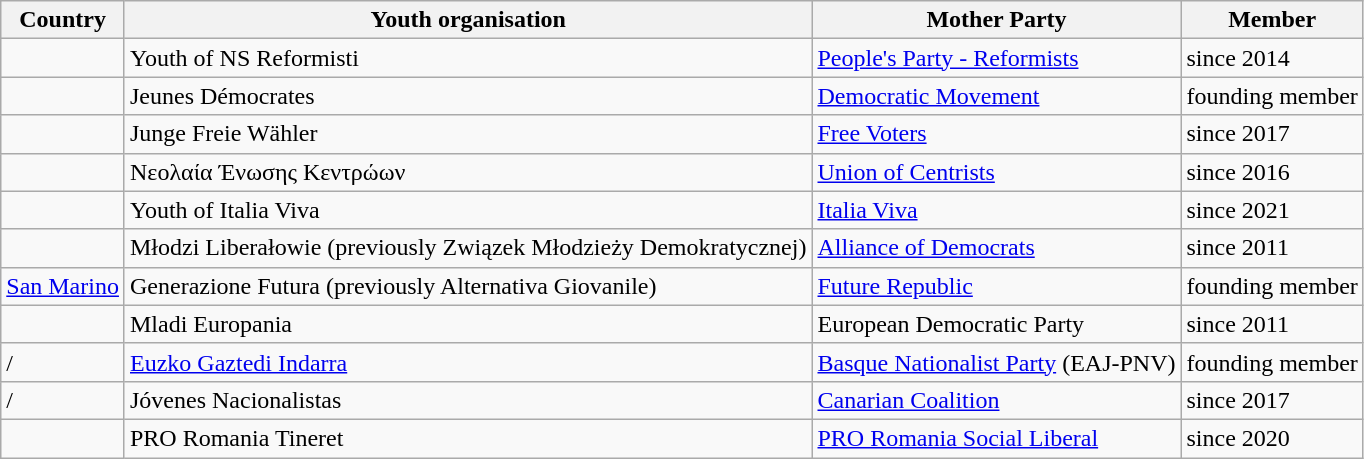<table class="wikitable">
<tr>
<th>Country</th>
<th>Youth organisation</th>
<th>Mother Party</th>
<th>Member</th>
</tr>
<tr>
<td></td>
<td>Youth of NS Reformisti</td>
<td><a href='#'>People's Party - Reformists</a></td>
<td>since 2014</td>
</tr>
<tr>
<td></td>
<td>Jeunes Démocrates</td>
<td><a href='#'>Democratic Movement</a></td>
<td>founding member</td>
</tr>
<tr>
<td></td>
<td>Junge Freie Wähler</td>
<td><a href='#'>Free Voters</a></td>
<td>since 2017</td>
</tr>
<tr>
<td></td>
<td>Νεολαία Ένωσης Κεντρώων</td>
<td><a href='#'>Union of Centrists</a></td>
<td>since 2016</td>
</tr>
<tr>
<td></td>
<td>Youth of Italia Viva</td>
<td><a href='#'>Italia Viva</a></td>
<td>since 2021</td>
</tr>
<tr>
<td></td>
<td>Młodzi Liberałowie (previously Związek Młodzieży Demokratycznej)</td>
<td><a href='#'>Alliance of Democrats</a></td>
<td>since 2011</td>
</tr>
<tr>
<td> <a href='#'>San Marino</a></td>
<td>Generazione Futura (previously Alternativa Giovanile)</td>
<td><a href='#'>Future Republic</a></td>
<td>founding member</td>
</tr>
<tr>
<td></td>
<td>Mladi Europania</td>
<td>European Democratic Party</td>
<td>since 2011</td>
</tr>
<tr>
<td> / </td>
<td><a href='#'>Euzko Gaztedi Indarra</a></td>
<td><a href='#'>Basque Nationalist Party</a> (EAJ-PNV)</td>
<td>founding member</td>
</tr>
<tr>
<td> / </td>
<td>Jóvenes Nacionalistas</td>
<td><a href='#'>Canarian Coalition</a></td>
<td>since 2017</td>
</tr>
<tr>
<td></td>
<td>PRO Romania Tineret</td>
<td><a href='#'>PRO Romania Social Liberal</a></td>
<td>since 2020</td>
</tr>
</table>
